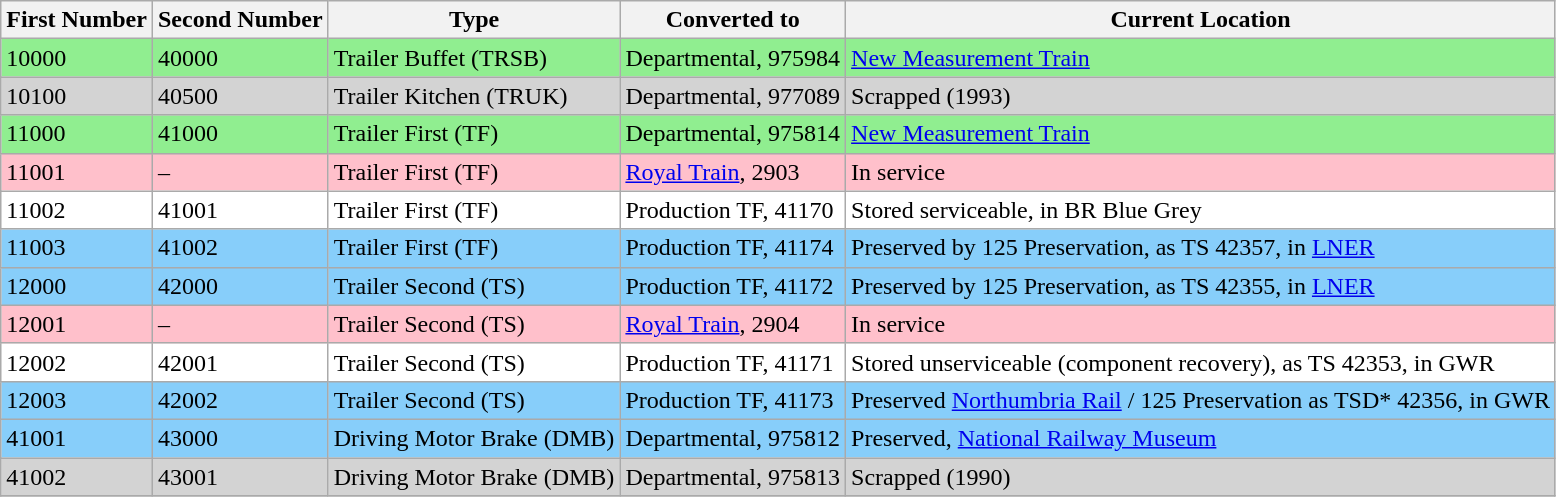<table class="wikitable">
<tr>
<th>First Number</th>
<th>Second Number</th>
<th>Type</th>
<th>Converted to</th>
<th>Current Location</th>
</tr>
<tr bgcolor=lightgreen>
<td>10000</td>
<td>40000</td>
<td>Trailer Buffet (TRSB)</td>
<td>Departmental, 975984</td>
<td><a href='#'>New Measurement Train</a></td>
</tr>
<tr bgcolor=lightgrey>
<td>10100</td>
<td>40500</td>
<td>Trailer Kitchen (TRUK)</td>
<td>Departmental, 977089</td>
<td>Scrapped (1993)</td>
</tr>
<tr bgcolor=lightgreen>
<td>11000</td>
<td>41000</td>
<td>Trailer First (TF)</td>
<td>Departmental, 975814</td>
<td><a href='#'>New Measurement Train</a></td>
</tr>
<tr bgcolor=pink>
<td>11001</td>
<td>–</td>
<td>Trailer First (TF)</td>
<td><a href='#'>Royal Train</a>, 2903</td>
<td>In service</td>
</tr>
<tr bgcolor=white>
<td>11002</td>
<td>41001</td>
<td>Trailer First (TF)</td>
<td>Production TF, 41170</td>
<td>Stored serviceable, in BR Blue Grey</td>
</tr>
<tr bgcolor=lightskyblue>
<td>11003</td>
<td>41002</td>
<td>Trailer First (TF)</td>
<td>Production TF, 41174</td>
<td>Preserved by 125 Preservation, as TS 42357, in <a href='#'>LNER</a></td>
</tr>
<tr bgcolor=lightskyblue>
<td>12000</td>
<td>42000</td>
<td>Trailer Second (TS)</td>
<td>Production TF, 41172</td>
<td>Preserved by 125 Preservation, as TS 42355, in <a href='#'>LNER</a></td>
</tr>
<tr bgcolor=pink>
<td>12001</td>
<td>–</td>
<td>Trailer Second (TS)</td>
<td><a href='#'>Royal Train</a>, 2904</td>
<td>In service</td>
</tr>
<tr bgcolor=white>
<td>12002</td>
<td>42001</td>
<td>Trailer Second (TS)</td>
<td>Production TF, 41171</td>
<td>Stored unserviceable (component recovery), as TS 42353, in GWR</td>
</tr>
<tr bgcolor=lightskyblue>
<td>12003</td>
<td>42002</td>
<td>Trailer Second (TS)</td>
<td>Production TF, 41173</td>
<td>Preserved <a href='#'>Northumbria Rail</a> / 125 Preservation as TSD* 42356, in GWR</td>
</tr>
<tr bgcolor=lightskyblue>
<td>41001</td>
<td>43000</td>
<td>Driving Motor Brake (DMB)</td>
<td>Departmental, 975812</td>
<td>Preserved, <a href='#'>National Railway Museum</a></td>
</tr>
<tr bgcolor=lightgrey>
<td>41002</td>
<td>43001</td>
<td>Driving Motor Brake (DMB)</td>
<td>Departmental, 975813</td>
<td>Scrapped (1990)</td>
</tr>
<tr>
</tr>
</table>
